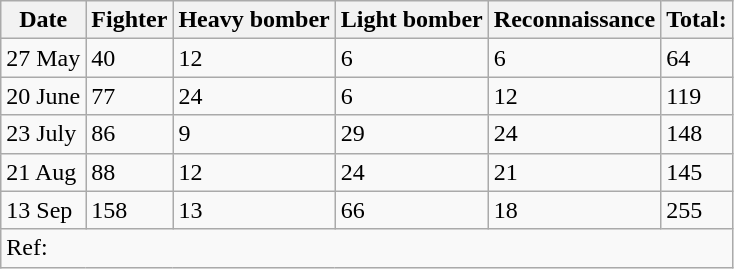<table class="wikitable">
<tr>
<th>Date</th>
<th>Fighter</th>
<th>Heavy bomber</th>
<th>Light bomber</th>
<th>Reconnaissance</th>
<th>Total:</th>
</tr>
<tr>
<td>27 May</td>
<td>40</td>
<td>12</td>
<td>6</td>
<td>6</td>
<td>64</td>
</tr>
<tr>
<td>20 June</td>
<td>77</td>
<td>24</td>
<td>6</td>
<td>12</td>
<td>119</td>
</tr>
<tr>
<td>23 July</td>
<td>86</td>
<td>9</td>
<td>29</td>
<td>24</td>
<td>148</td>
</tr>
<tr>
<td>21 Aug</td>
<td>88</td>
<td>12</td>
<td>24</td>
<td>21</td>
<td>145</td>
</tr>
<tr>
<td>13 Sep</td>
<td>158</td>
<td>13</td>
<td>66</td>
<td>18</td>
<td>255</td>
</tr>
<tr>
<td colspan="6">Ref:</td>
</tr>
</table>
